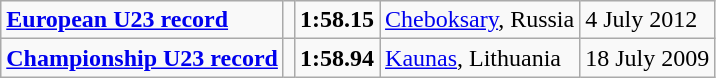<table class="wikitable">
<tr>
<td><strong><a href='#'>European U23 record</a></strong></td>
<td></td>
<td><strong>1:58.15</strong></td>
<td><a href='#'>Cheboksary</a>, Russia</td>
<td>4 July 2012</td>
</tr>
<tr>
<td><strong><a href='#'>Championship U23 record</a></strong></td>
<td></td>
<td><strong>1:58.94</strong></td>
<td><a href='#'>Kaunas</a>, Lithuania</td>
<td>18 July 2009</td>
</tr>
</table>
